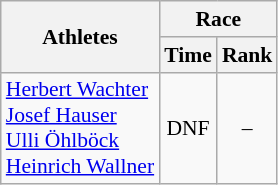<table class="wikitable" border="1" style="font-size:90%">
<tr>
<th rowspan=2>Athletes</th>
<th colspan=2>Race</th>
</tr>
<tr>
<th>Time</th>
<th>Rank</th>
</tr>
<tr>
<td><a href='#'>Herbert Wachter</a><br><a href='#'>Josef Hauser</a><br><a href='#'>Ulli Öhlböck</a><br><a href='#'>Heinrich Wallner</a></td>
<td align=center>DNF</td>
<td align=center>–</td>
</tr>
</table>
